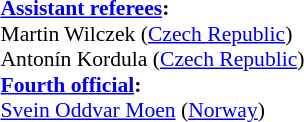<table width=50% style="font-size: 90%">
<tr>
<td><br><br><strong><a href='#'>Assistant referees</a>:</strong>
<br>Martin Wilczek (<a href='#'>Czech Republic</a>)
<br>Antonín Kordula (<a href='#'>Czech Republic</a>)
<br><strong><a href='#'>Fourth official</a>:</strong>
<br><a href='#'>Svein Oddvar Moen</a> (<a href='#'>Norway</a>)</td>
</tr>
</table>
